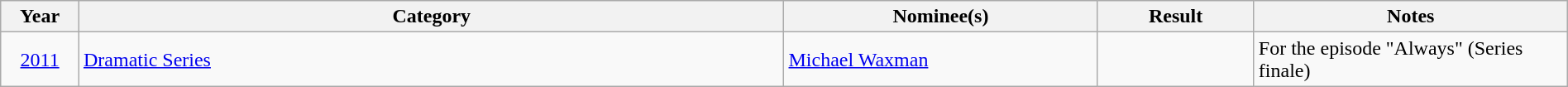<table class="wikitable" width="100%" cellpadding="5">
<tr>
<th width="5%">Year</th>
<th width="45%">Category</th>
<th width="20%">Nominee(s)</th>
<th width="10%">Result</th>
<th width="20%">Notes</th>
</tr>
<tr>
<td style="text-align:center;" rowspan="3"><a href='#'>2011</a></td>
<td><a href='#'>Dramatic Series</a></td>
<td><a href='#'>Michael Waxman</a></td>
<td></td>
<td>For the episode "Always" (Series finale)</td>
</tr>
</table>
